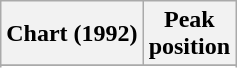<table class="wikitable plainrowheaders">
<tr>
<th>Chart (1992)</th>
<th>Peak<br>position</th>
</tr>
<tr>
</tr>
<tr>
</tr>
</table>
